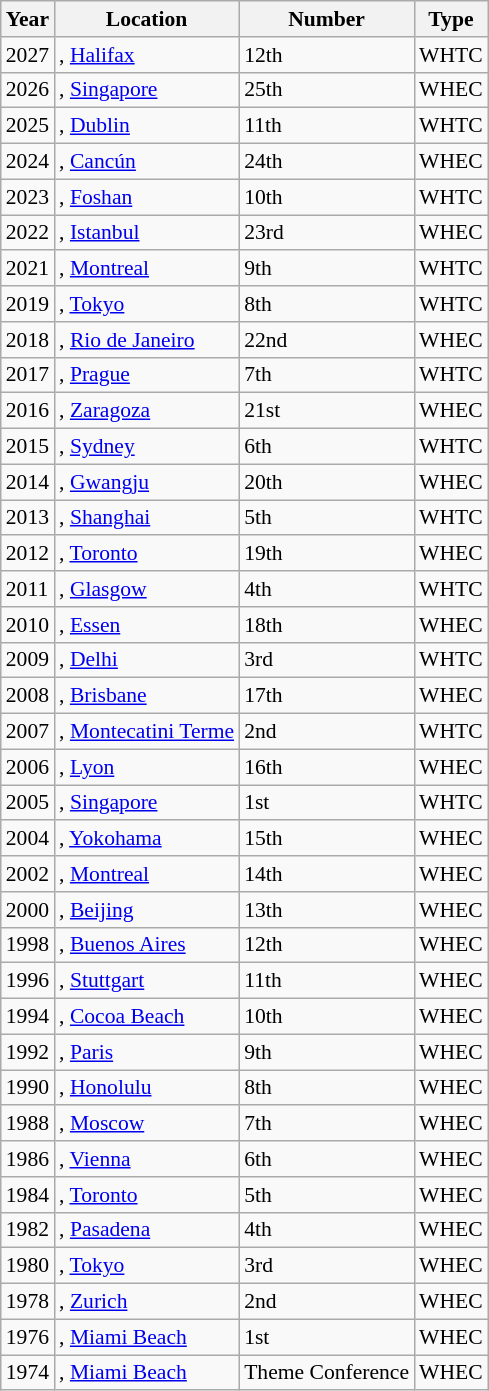<table class="wikitable" style="font-size:90%; text-align:left;">
<tr>
<th>Year</th>
<th>Location</th>
<th>Number</th>
<th>Type</th>
</tr>
<tr>
<td>2027</td>
<td>, <a href='#'>Halifax</a></td>
<td>12th</td>
<td>WHTC</td>
</tr>
<tr>
<td>2026</td>
<td>, <a href='#'>Singapore</a></td>
<td>25th</td>
<td>WHEC</td>
</tr>
<tr>
<td>2025</td>
<td>, <a href='#'>Dublin</a></td>
<td>11th</td>
<td>WHTC</td>
</tr>
<tr>
<td>2024</td>
<td>, <a href='#'>Cancún</a></td>
<td>24th</td>
<td>WHEC</td>
</tr>
<tr>
<td>2023</td>
<td>, <a href='#'>Foshan</a></td>
<td>10th</td>
<td>WHTC</td>
</tr>
<tr>
<td>2022</td>
<td>, <a href='#'>Istanbul</a></td>
<td>23rd</td>
<td>WHEC</td>
</tr>
<tr>
<td>2021</td>
<td>, <a href='#'>Montreal</a></td>
<td>9th</td>
<td>WHTC</td>
</tr>
<tr>
<td>2019</td>
<td>, <a href='#'>Tokyo</a></td>
<td>8th</td>
<td>WHTC</td>
</tr>
<tr>
<td>2018</td>
<td>, <a href='#'>Rio de Janeiro</a></td>
<td>22nd</td>
<td>WHEC</td>
</tr>
<tr>
<td>2017</td>
<td>, <a href='#'>Prague</a></td>
<td>7th</td>
<td>WHTC</td>
</tr>
<tr>
<td>2016</td>
<td>, <a href='#'>Zaragoza</a></td>
<td>21st</td>
<td>WHEC</td>
</tr>
<tr>
<td>2015</td>
<td>, <a href='#'>Sydney</a></td>
<td>6th</td>
<td>WHTC</td>
</tr>
<tr>
<td>2014</td>
<td>, <a href='#'>Gwangju</a></td>
<td>20th</td>
<td>WHEC</td>
</tr>
<tr>
<td>2013</td>
<td>, <a href='#'>Shanghai</a></td>
<td>5th</td>
<td>WHTC</td>
</tr>
<tr>
<td>2012</td>
<td>, <a href='#'>Toronto</a></td>
<td>19th</td>
<td>WHEC</td>
</tr>
<tr>
<td>2011</td>
<td>, <a href='#'>Glasgow</a></td>
<td>4th</td>
<td>WHTC</td>
</tr>
<tr>
<td>2010</td>
<td>, <a href='#'>Essen</a></td>
<td>18th</td>
<td>WHEC</td>
</tr>
<tr>
<td>2009</td>
<td>, <a href='#'>Delhi</a></td>
<td>3rd</td>
<td>WHTC</td>
</tr>
<tr>
<td>2008</td>
<td>, <a href='#'>Brisbane</a></td>
<td>17th</td>
<td>WHEC</td>
</tr>
<tr>
<td>2007</td>
<td>, <a href='#'>Montecatini Terme</a></td>
<td>2nd</td>
<td>WHTC</td>
</tr>
<tr>
<td>2006</td>
<td>, <a href='#'>Lyon</a></td>
<td>16th</td>
<td>WHEC</td>
</tr>
<tr>
<td>2005</td>
<td>, <a href='#'>Singapore</a></td>
<td>1st</td>
<td>WHTC</td>
</tr>
<tr>
<td>2004</td>
<td>, <a href='#'>Yokohama</a></td>
<td>15th</td>
<td>WHEC</td>
</tr>
<tr>
<td>2002</td>
<td>, <a href='#'>Montreal</a></td>
<td>14th</td>
<td>WHEC</td>
</tr>
<tr>
<td>2000</td>
<td>, <a href='#'>Beijing</a></td>
<td>13th</td>
<td>WHEC</td>
</tr>
<tr>
<td>1998</td>
<td>, <a href='#'>Buenos Aires</a></td>
<td>12th</td>
<td>WHEC</td>
</tr>
<tr>
<td>1996</td>
<td>, <a href='#'>Stuttgart</a></td>
<td>11th</td>
<td>WHEC</td>
</tr>
<tr>
<td>1994</td>
<td>, <a href='#'>Cocoa Beach</a></td>
<td>10th</td>
<td>WHEC</td>
</tr>
<tr>
<td>1992</td>
<td>, <a href='#'>Paris</a></td>
<td>9th</td>
<td>WHEC</td>
</tr>
<tr>
<td>1990</td>
<td>, <a href='#'>Honolulu</a></td>
<td>8th</td>
<td>WHEC</td>
</tr>
<tr>
<td>1988</td>
<td>, <a href='#'>Moscow</a></td>
<td>7th</td>
<td>WHEC</td>
</tr>
<tr>
<td>1986</td>
<td>, <a href='#'>Vienna</a></td>
<td>6th</td>
<td>WHEC</td>
</tr>
<tr>
<td>1984</td>
<td>, <a href='#'>Toronto</a></td>
<td>5th</td>
<td>WHEC</td>
</tr>
<tr>
<td>1982</td>
<td>, <a href='#'>Pasadena</a></td>
<td>4th</td>
<td>WHEC</td>
</tr>
<tr>
<td>1980</td>
<td>, <a href='#'>Tokyo</a></td>
<td>3rd</td>
<td>WHEC</td>
</tr>
<tr>
<td>1978</td>
<td>, <a href='#'>Zurich</a></td>
<td>2nd</td>
<td>WHEC</td>
</tr>
<tr>
<td>1976</td>
<td>, <a href='#'>Miami Beach</a></td>
<td>1st</td>
<td>WHEC</td>
</tr>
<tr>
<td>1974</td>
<td>, <a href='#'>Miami Beach</a></td>
<td>Theme Conference</td>
<td>WHEC</td>
</tr>
</table>
